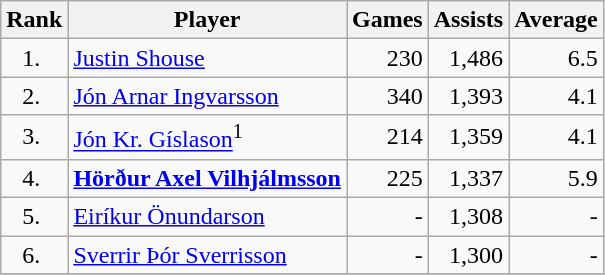<table class="wikitable sortable" style="font-size: 100%;">
<tr>
<th>Rank</th>
<th>Player</th>
<th>Games</th>
<th>Assists</th>
<th>Average</th>
</tr>
<tr>
<td align="center">1. </td>
<td> <a href='#'>Justin Shouse</a></td>
<td align="right"> 230</td>
<td align="right"> 1,486</td>
<td align="right"> 6.5</td>
</tr>
<tr>
<td align="center">2. </td>
<td> <a href='#'>Jón Arnar Ingvarsson</a></td>
<td align="right"> 340</td>
<td align="right"> 1,393</td>
<td align="right"> 4.1</td>
</tr>
<tr>
<td align="center">3. </td>
<td> <a href='#'>Jón Kr. Gíslason</a><sup>1</sup></td>
<td align="right"> 214</td>
<td align="right"> 1,359</td>
<td align="right"> 4.1</td>
</tr>
<tr>
<td align="center">4. </td>
<td> <strong><a href='#'>Hörður Axel Vilhjálmsson</a></strong></td>
<td align="right"> 225</td>
<td align="right"> 1,337</td>
<td align="right"> 5.9</td>
</tr>
<tr>
<td align="center">5. </td>
<td> <a href='#'>Eiríkur Önundarson</a></td>
<td align="right"> -</td>
<td align="right"> 1,308</td>
<td align="right"> -</td>
</tr>
<tr>
<td align="center">6. </td>
<td> <a href='#'>Sverrir Þór Sverrisson</a></td>
<td align="right"> -</td>
<td align="right"> 1,300</td>
<td align="right"> -</td>
</tr>
<tr>
</tr>
</table>
